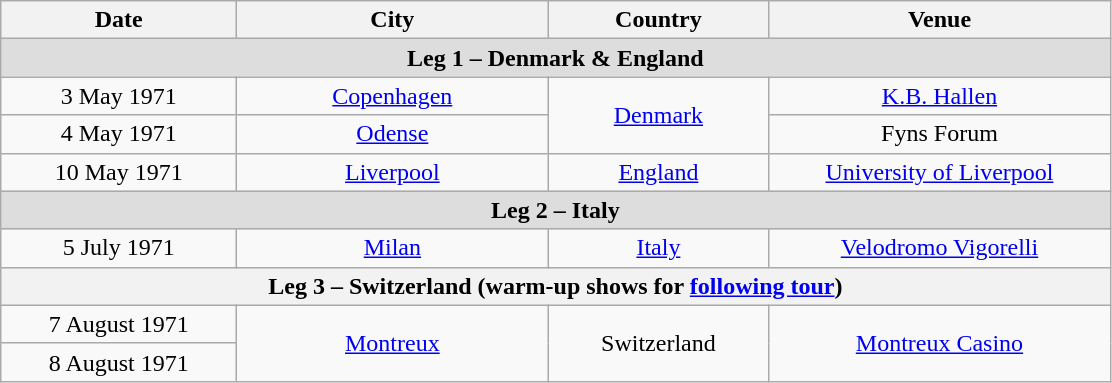<table class="wikitable" style="text-align:center;">
<tr>
<th style="width:150px;">Date</th>
<th style="width:200px;">City</th>
<th style="width:140px;">Country</th>
<th style="width:220px;">Venue</th>
</tr>
<tr bgcolor="#DDDDDD">
<td colspan="4"><strong>Leg 1 – Denmark & England</strong></td>
</tr>
<tr>
<td>3 May 1971</td>
<td><a href='#'>Copenhagen</a></td>
<td rowspan="2"><a href='#'>Denmark</a></td>
<td><a href='#'>K.B. Hallen</a></td>
</tr>
<tr>
<td>4 May 1971</td>
<td><a href='#'>Odense</a></td>
<td>Fyns Forum</td>
</tr>
<tr>
<td>10 May 1971</td>
<td><a href='#'>Liverpool</a></td>
<td><a href='#'>England</a></td>
<td><a href='#'>University of Liverpool</a></td>
</tr>
<tr bgcolor="#DDDDDD">
<td colspan="4"><strong>Leg 2 – Italy</strong></td>
</tr>
<tr>
<td>5 July 1971</td>
<td><a href='#'>Milan</a></td>
<td><a href='#'>Italy</a></td>
<td><a href='#'>Velodromo Vigorelli</a></td>
</tr>
<tr>
<th colspan="4">Leg 3 – Switzerland (warm-up shows for <a href='#'>following tour</a>)</th>
</tr>
<tr>
<td>7 August 1971</td>
<td rowspan="2"><a href='#'>Montreux</a></td>
<td rowspan="2">Switzerland</td>
<td rowspan="2"><a href='#'>Montreux Casino</a></td>
</tr>
<tr>
<td>8 August 1971</td>
</tr>
</table>
